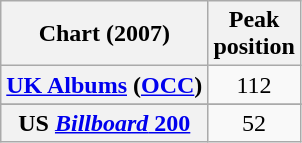<table class="wikitable plainrowheaders">
<tr>
<th scope="col">Chart (2007)</th>
<th scope="col">Peak<br>position</th>
</tr>
<tr>
<th scope="row"><a href='#'>UK Albums</a> (<a href='#'>OCC</a>)</th>
<td align="center">112</td>
</tr>
<tr>
</tr>
<tr>
<th scope="row">US <a href='#'><em>Billboard</em> 200</a></th>
<td align="center">52</td>
</tr>
</table>
